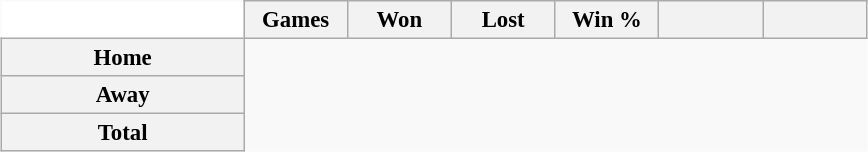<table class="wikitable" style="margin:1em auto; font-size:95%; text-align:center; width:38em; border:0;">
<tr>
<td width="28%" style="background:#fff;border:0;"></td>
<th width="12%">Games</th>
<th width="12%">Won</th>
<th width="12%">Lost</th>
<th width="12%">Win %</th>
<th width="12%"></th>
<th width="12%"></th>
</tr>
<tr>
<th>Home</th>
</tr>
<tr>
<th>Away</th>
</tr>
<tr>
<th>Total</th>
</tr>
</table>
